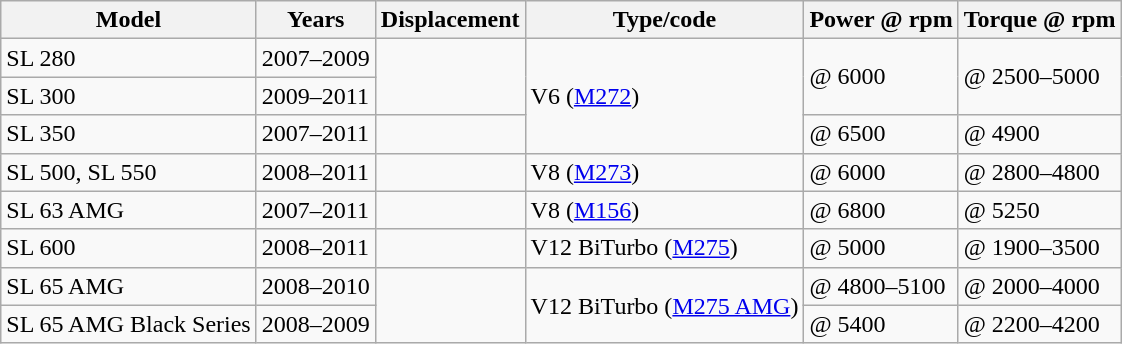<table class="wikitable">
<tr>
<th>Model</th>
<th>Years</th>
<th>Displacement</th>
<th>Type/code</th>
<th>Power @ rpm</th>
<th>Torque @ rpm</th>
</tr>
<tr>
<td>SL 280</td>
<td>2007–2009</td>
<td rowspan="2"></td>
<td rowspan="3">V6 (<a href='#'>M272</a>)</td>
<td rowspan="2"> @ 6000</td>
<td rowspan="2"> @ 2500–5000</td>
</tr>
<tr>
<td>SL 300</td>
<td>2009–2011</td>
</tr>
<tr>
<td>SL 350</td>
<td>2007–2011</td>
<td></td>
<td> @ 6500</td>
<td> @ 4900</td>
</tr>
<tr>
<td>SL 500, SL 550</td>
<td>2008–2011</td>
<td></td>
<td>V8 (<a href='#'>M273</a>)</td>
<td> @ 6000</td>
<td> @ 2800–4800</td>
</tr>
<tr>
<td>SL 63 AMG</td>
<td>2007–2011</td>
<td></td>
<td>V8 (<a href='#'>M156</a>)</td>
<td> @ 6800</td>
<td> @ 5250</td>
</tr>
<tr>
<td>SL 600</td>
<td>2008–2011</td>
<td></td>
<td>V12 BiTurbo (<a href='#'>M275</a>)</td>
<td> @ 5000</td>
<td> @ 1900–3500</td>
</tr>
<tr>
<td>SL 65 AMG</td>
<td>2008–2010</td>
<td rowspan="2"></td>
<td rowspan="2">V12 BiTurbo (<a href='#'>M275 AMG</a>)</td>
<td> @ 4800–5100</td>
<td> @ 2000–4000</td>
</tr>
<tr>
<td>SL 65 AMG Black Series</td>
<td>2008–2009</td>
<td> @ 5400</td>
<td> @ 2200–4200</td>
</tr>
</table>
